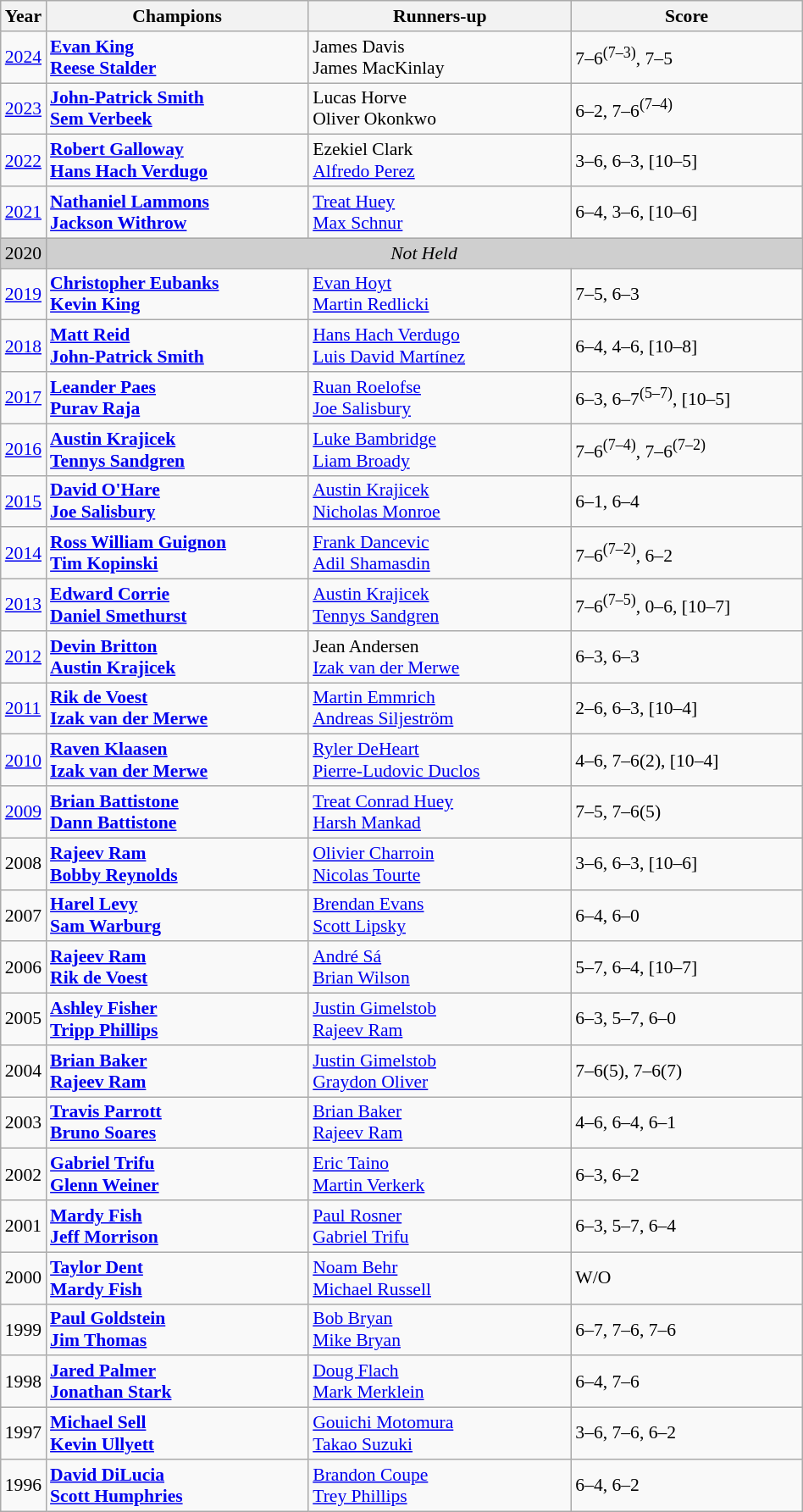<table class="wikitable" style="font-size:90%">
<tr>
<th>Year</th>
<th width="200">Champions</th>
<th width="200">Runners-up</th>
<th width="175">Score</th>
</tr>
<tr>
<td><a href='#'>2024</a></td>
<td> <strong><a href='#'>Evan King</a></strong> <br>  <strong><a href='#'>Reese Stalder</a></strong></td>
<td> James Davis <br>  James MacKinlay</td>
<td>7–6<sup>(7–3)</sup>, 7–5</td>
</tr>
<tr>
<td><a href='#'>2023</a></td>
<td> <strong><a href='#'>John-Patrick Smith</a></strong> <br>  <strong><a href='#'>Sem Verbeek</a></strong></td>
<td> Lucas Horve <br>  Oliver Okonkwo</td>
<td>6–2, 7–6<sup>(7–4)</sup></td>
</tr>
<tr>
<td><a href='#'>2022</a></td>
<td> <strong><a href='#'>Robert Galloway</a></strong> <br>  <strong><a href='#'>Hans Hach Verdugo</a></strong></td>
<td> Ezekiel Clark <br>  <a href='#'>Alfredo Perez</a></td>
<td>3–6, 6–3, [10–5]</td>
</tr>
<tr>
<td><a href='#'>2021</a></td>
<td> <strong><a href='#'>Nathaniel Lammons</a></strong> <br>  <strong><a href='#'>Jackson Withrow</a></strong></td>
<td> <a href='#'>Treat Huey</a> <br>  <a href='#'>Max Schnur</a></td>
<td>6–4, 3–6, [10–6]</td>
</tr>
<tr>
<td style="background:#cfcfcf">2020</td>
<td colspan=3 align=center style="background:#cfcfcf"><em>Not Held</em></td>
</tr>
<tr>
<td><a href='#'>2019</a></td>
<td> <strong><a href='#'>Christopher Eubanks</a></strong> <br>  <strong><a href='#'>Kevin King</a></strong></td>
<td> <a href='#'>Evan Hoyt</a> <br>  <a href='#'>Martin Redlicki</a></td>
<td>7–5, 6–3</td>
</tr>
<tr>
<td><a href='#'>2018</a></td>
<td> <strong><a href='#'>Matt Reid</a></strong> <br>  <strong><a href='#'>John-Patrick Smith</a></strong></td>
<td> <a href='#'>Hans Hach Verdugo</a> <br>  <a href='#'>Luis David Martínez</a></td>
<td>6–4, 4–6, [10–8]</td>
</tr>
<tr>
<td><a href='#'>2017</a></td>
<td> <strong><a href='#'>Leander Paes</a></strong> <br>  <strong><a href='#'>Purav Raja</a></strong></td>
<td> <a href='#'>Ruan Roelofse</a> <br>  <a href='#'>Joe Salisbury</a></td>
<td>6–3, 6–7<sup>(5–7)</sup>, [10–5]</td>
</tr>
<tr>
<td><a href='#'>2016</a></td>
<td> <strong><a href='#'>Austin Krajicek</a></strong> <br>  <strong><a href='#'>Tennys Sandgren</a></strong></td>
<td> <a href='#'>Luke Bambridge</a> <br>  <a href='#'>Liam Broady</a></td>
<td>7–6<sup>(7–4)</sup>, 7–6<sup>(7–2)</sup></td>
</tr>
<tr>
<td><a href='#'>2015</a></td>
<td> <strong><a href='#'>David O'Hare</a></strong> <br>  <strong><a href='#'>Joe Salisbury</a></strong></td>
<td> <a href='#'>Austin Krajicek</a> <br>  <a href='#'>Nicholas Monroe</a></td>
<td>6–1, 6–4</td>
</tr>
<tr>
<td><a href='#'>2014</a></td>
<td> <strong><a href='#'>Ross William Guignon</a></strong> <br>  <strong><a href='#'>Tim Kopinski</a></strong></td>
<td> <a href='#'>Frank Dancevic</a> <br>  <a href='#'>Adil Shamasdin</a></td>
<td>7–6<sup>(7–2)</sup>, 6–2</td>
</tr>
<tr>
<td><a href='#'>2013</a></td>
<td> <strong><a href='#'>Edward Corrie</a></strong> <br>  <strong><a href='#'>Daniel Smethurst</a></strong></td>
<td> <a href='#'>Austin Krajicek</a> <br>  <a href='#'>Tennys Sandgren</a></td>
<td>7–6<sup>(7–5)</sup>, 0–6, [10–7]</td>
</tr>
<tr>
<td><a href='#'>2012</a></td>
<td> <strong><a href='#'>Devin Britton</a></strong> <br>  <strong><a href='#'>Austin Krajicek</a></strong></td>
<td> Jean Andersen <br>  <a href='#'>Izak van der Merwe</a></td>
<td>6–3, 6–3</td>
</tr>
<tr>
<td><a href='#'>2011</a></td>
<td> <strong><a href='#'>Rik de Voest</a></strong> <br>  <strong><a href='#'>Izak van der Merwe</a></strong></td>
<td> <a href='#'>Martin Emmrich</a> <br>  <a href='#'>Andreas Siljeström</a></td>
<td>2–6, 6–3, [10–4]</td>
</tr>
<tr>
<td><a href='#'>2010</a></td>
<td> <strong><a href='#'>Raven Klaasen</a></strong> <br>  <strong><a href='#'>Izak van der Merwe</a></strong></td>
<td> <a href='#'>Ryler DeHeart</a> <br>  <a href='#'>Pierre-Ludovic Duclos</a></td>
<td>4–6, 7–6(2), [10–4]</td>
</tr>
<tr>
<td><a href='#'>2009</a></td>
<td> <strong><a href='#'>Brian Battistone</a></strong> <br>  <strong><a href='#'>Dann Battistone</a></strong></td>
<td> <a href='#'>Treat Conrad Huey</a> <br>  <a href='#'>Harsh Mankad</a></td>
<td>7–5, 7–6(5)</td>
</tr>
<tr>
<td>2008</td>
<td> <strong><a href='#'>Rajeev Ram</a></strong> <br>  <strong><a href='#'>Bobby Reynolds</a></strong></td>
<td> <a href='#'>Olivier Charroin</a> <br>  <a href='#'>Nicolas Tourte</a></td>
<td>3–6, 6–3, [10–6]</td>
</tr>
<tr>
<td>2007</td>
<td> <strong><a href='#'>Harel Levy</a></strong> <br>  <strong><a href='#'>Sam Warburg</a></strong></td>
<td> <a href='#'>Brendan Evans</a> <br>  <a href='#'>Scott Lipsky</a></td>
<td>6–4, 6–0</td>
</tr>
<tr>
<td>2006</td>
<td> <strong><a href='#'>Rajeev Ram</a></strong> <br>  <strong><a href='#'>Rik de Voest</a></strong></td>
<td> <a href='#'>André Sá</a> <br>  <a href='#'>Brian Wilson</a></td>
<td>5–7, 6–4, [10–7]</td>
</tr>
<tr>
<td>2005</td>
<td> <strong><a href='#'>Ashley Fisher</a></strong> <br>  <strong><a href='#'>Tripp Phillips</a></strong></td>
<td> <a href='#'>Justin Gimelstob</a> <br>  <a href='#'>Rajeev Ram</a></td>
<td>6–3, 5–7, 6–0</td>
</tr>
<tr>
<td>2004</td>
<td> <strong><a href='#'>Brian Baker</a></strong> <br>  <strong><a href='#'>Rajeev Ram</a></strong></td>
<td> <a href='#'>Justin Gimelstob</a> <br>  <a href='#'>Graydon Oliver</a></td>
<td>7–6(5), 7–6(7)</td>
</tr>
<tr>
<td>2003</td>
<td> <strong><a href='#'>Travis Parrott</a></strong> <br>  <strong><a href='#'>Bruno Soares</a></strong></td>
<td> <a href='#'>Brian Baker</a> <br>  <a href='#'>Rajeev Ram</a></td>
<td>4–6, 6–4, 6–1</td>
</tr>
<tr>
<td>2002</td>
<td> <strong><a href='#'>Gabriel Trifu</a></strong> <br>  <strong><a href='#'>Glenn Weiner</a></strong></td>
<td> <a href='#'>Eric Taino</a> <br>  <a href='#'>Martin Verkerk</a></td>
<td>6–3, 6–2</td>
</tr>
<tr>
<td>2001</td>
<td> <strong><a href='#'>Mardy Fish</a></strong> <br>  <strong><a href='#'>Jeff Morrison</a></strong></td>
<td> <a href='#'>Paul Rosner</a> <br>  <a href='#'>Gabriel Trifu</a></td>
<td>6–3, 5–7, 6–4</td>
</tr>
<tr>
<td>2000</td>
<td> <strong><a href='#'>Taylor Dent</a></strong> <br>  <strong><a href='#'>Mardy Fish</a></strong></td>
<td> <a href='#'>Noam Behr</a> <br>  <a href='#'>Michael Russell</a></td>
<td>W/O</td>
</tr>
<tr>
<td>1999</td>
<td> <strong><a href='#'>Paul Goldstein</a></strong> <br>  <strong><a href='#'>Jim Thomas</a></strong></td>
<td> <a href='#'>Bob Bryan</a> <br>  <a href='#'>Mike Bryan</a></td>
<td>6–7, 7–6, 7–6</td>
</tr>
<tr>
<td>1998</td>
<td> <strong><a href='#'>Jared Palmer</a></strong> <br>  <strong><a href='#'>Jonathan Stark</a></strong></td>
<td> <a href='#'>Doug Flach</a> <br>  <a href='#'>Mark Merklein</a></td>
<td>6–4, 7–6</td>
</tr>
<tr>
<td>1997</td>
<td> <strong><a href='#'>Michael Sell</a></strong> <br>  <strong><a href='#'>Kevin Ullyett</a></strong></td>
<td> <a href='#'>Gouichi Motomura</a> <br>  <a href='#'>Takao Suzuki</a></td>
<td>3–6, 7–6, 6–2</td>
</tr>
<tr>
<td>1996</td>
<td> <strong><a href='#'>David DiLucia</a></strong> <br>  <strong><a href='#'>Scott Humphries</a></strong></td>
<td> <a href='#'>Brandon Coupe</a> <br>  <a href='#'>Trey Phillips</a></td>
<td>6–4, 6–2</td>
</tr>
</table>
